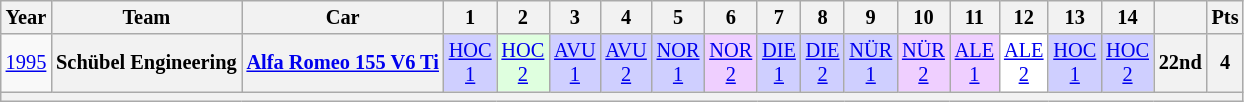<table class="wikitable" style="text-align:center; font-size:85%;">
<tr>
<th>Year</th>
<th>Team</th>
<th>Car</th>
<th>1</th>
<th>2</th>
<th>3</th>
<th>4</th>
<th>5</th>
<th>6</th>
<th>7</th>
<th>8</th>
<th>9</th>
<th>10</th>
<th>11</th>
<th>12</th>
<th>13</th>
<th>14</th>
<th></th>
<th>Pts</th>
</tr>
<tr>
<td><a href='#'>1995</a></td>
<th nowrap>Schübel Engineering</th>
<th nowrap><a href='#'>Alfa Romeo 155 V6 Ti</a></th>
<td style="background:#CFCFFF;"><a href='#'>HOC<br>1</a><br></td>
<td style="background:#DFFFDF;"><a href='#'>HOC<br>2</a><br></td>
<td style="background:#CFCFFF;"><a href='#'>AVU<br>1</a><br></td>
<td style="background:#CFCFFF;"><a href='#'>AVU<br>2</a><br></td>
<td style="background:#CFCFFF;"><a href='#'>NOR<br>1</a><br></td>
<td style="background:#EFCFFF;"><a href='#'>NOR<br>2</a><br></td>
<td style="background:#CFCFFF;"><a href='#'>DIE<br>1</a><br></td>
<td style="background:#CFCFFF;"><a href='#'>DIE<br>2</a><br></td>
<td style="background:#CFCFFF;"><a href='#'>NÜR<br>1</a><br></td>
<td style="background:#EFCFFF;"><a href='#'>NÜR<br>2</a><br></td>
<td style="background:#EFCFFF;"><a href='#'>ALE<br>1</a><br></td>
<td style="background:#FFFFFF;"><a href='#'>ALE<br>2</a><br></td>
<td style="background:#CFCFFF;"><a href='#'>HOC<br>1</a><br></td>
<td style="background:#CFCFFF;"><a href='#'>HOC<br>2</a><br></td>
<th>22nd</th>
<th>4</th>
</tr>
<tr>
<th colspan="19"></th>
</tr>
</table>
